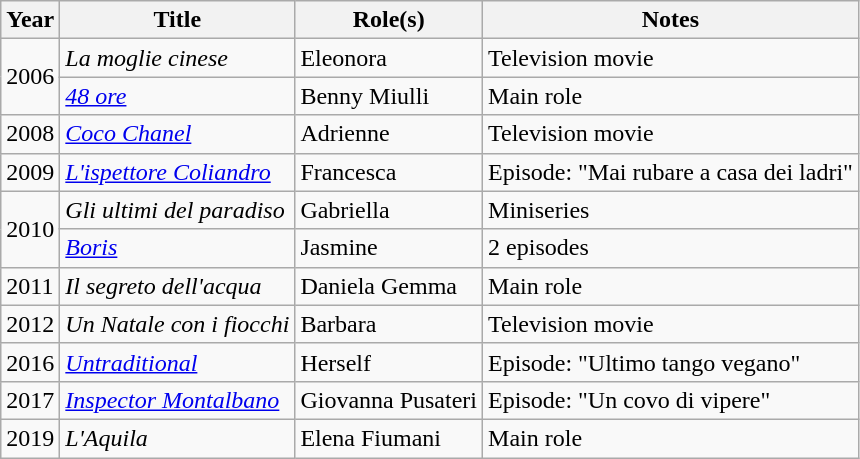<table class="wikitable plainrowheaders sortable">
<tr>
<th scope="col">Year</th>
<th scope="col">Title</th>
<th scope="col">Role(s)</th>
<th scope="col" class="unsortable">Notes</th>
</tr>
<tr>
<td rowspan="2">2006</td>
<td><em>La moglie cinese</em></td>
<td>Eleonora</td>
<td>Television movie</td>
</tr>
<tr>
<td><em><a href='#'>48 ore</a></em></td>
<td>Benny Miulli</td>
<td>Main role</td>
</tr>
<tr>
<td>2008</td>
<td><em><a href='#'>Coco Chanel</a></em></td>
<td>Adrienne</td>
<td>Television movie</td>
</tr>
<tr>
<td>2009</td>
<td><em><a href='#'>L'ispettore Coliandro</a></em></td>
<td>Francesca</td>
<td>Episode: "Mai rubare a casa dei ladri"</td>
</tr>
<tr>
<td rowspan="2">2010</td>
<td><em>Gli ultimi del paradiso</em></td>
<td>Gabriella</td>
<td>Miniseries</td>
</tr>
<tr>
<td><em><a href='#'>Boris</a></em></td>
<td>Jasmine</td>
<td>2 episodes</td>
</tr>
<tr>
<td>2011</td>
<td><em>Il segreto dell'acqua</em></td>
<td>Daniela Gemma</td>
<td>Main role</td>
</tr>
<tr>
<td>2012</td>
<td><em>Un Natale con i fiocchi</em></td>
<td>Barbara</td>
<td>Television movie</td>
</tr>
<tr>
<td>2016</td>
<td><em><a href='#'>Untraditional</a></em></td>
<td>Herself</td>
<td>Episode: "Ultimo tango vegano"</td>
</tr>
<tr>
<td>2017</td>
<td><em><a href='#'>Inspector Montalbano</a></em></td>
<td>Giovanna Pusateri</td>
<td>Episode: "Un covo di vipere"</td>
</tr>
<tr>
<td>2019</td>
<td><em>L'Aquila</em></td>
<td>Elena Fiumani</td>
<td>Main role</td>
</tr>
</table>
